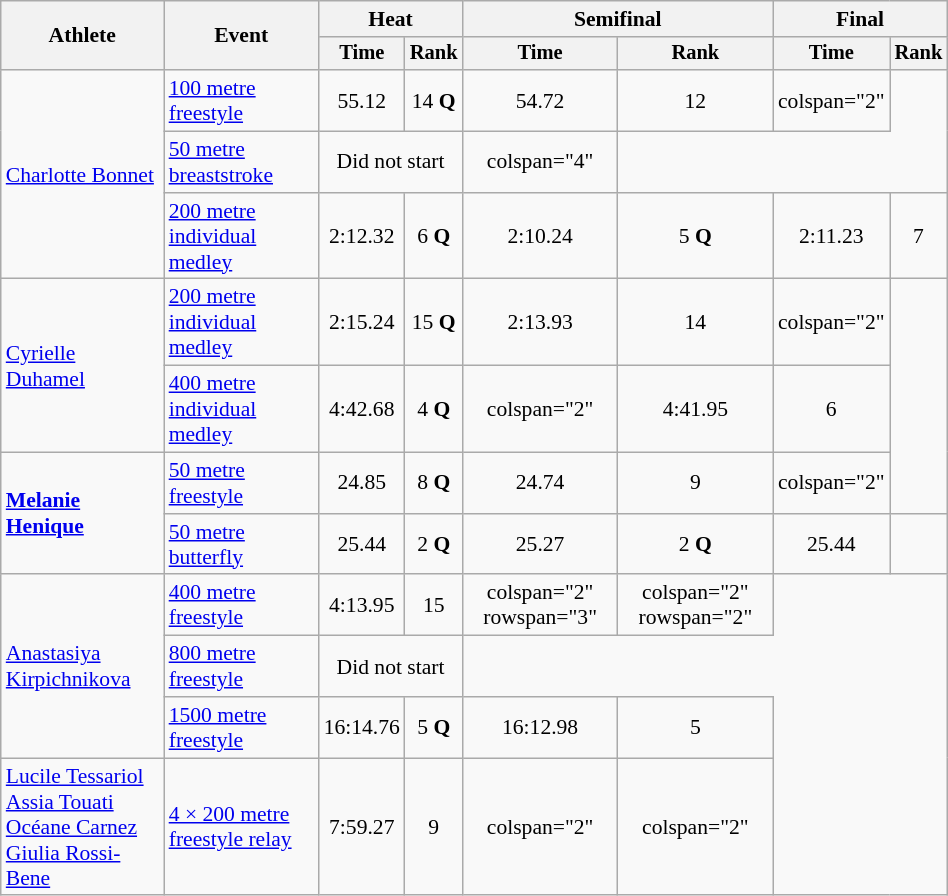<table class="wikitable" style="text-align:center; font-size:90%; width:50%;">
<tr>
<th rowspan="2">Athlete</th>
<th rowspan="2">Event</th>
<th colspan="2">Heat</th>
<th colspan="2">Semifinal</th>
<th colspan="2">Final</th>
</tr>
<tr style="font-size:95%">
<th>Time</th>
<th>Rank</th>
<th>Time</th>
<th>Rank</th>
<th>Time</th>
<th>Rank</th>
</tr>
<tr align=center>
<td align=left rowspan="3"><a href='#'>Charlotte Bonnet</a></td>
<td align=left><a href='#'>100 metre freestyle</a></td>
<td>55.12</td>
<td>14 <strong>Q</strong></td>
<td>54.72</td>
<td>12</td>
<td>colspan="2" </td>
</tr>
<tr align=center>
<td align=left><a href='#'>50 metre breaststroke</a></td>
<td colspan="2">Did not start</td>
<td>colspan="4" </td>
</tr>
<tr align=center>
<td align=left><a href='#'>200 metre individual medley</a></td>
<td>2:12.32</td>
<td>6 <strong>Q</strong></td>
<td>2:10.24</td>
<td>5 <strong>Q</strong></td>
<td>2:11.23</td>
<td>7</td>
</tr>
<tr align=center>
<td align=left rowspan="2"><a href='#'>Cyrielle Duhamel</a></td>
<td align=left><a href='#'>200 metre individual medley</a></td>
<td>2:15.24</td>
<td>15 <strong>Q</strong></td>
<td>2:13.93</td>
<td>14</td>
<td>colspan="2" </td>
</tr>
<tr align=center>
<td align=left><a href='#'>400 metre individual medley</a></td>
<td>4:42.68</td>
<td>4 <strong>Q</strong></td>
<td>colspan="2"   </td>
<td>4:41.95</td>
<td>6</td>
</tr>
<tr align=center>
<td align=left rowspan="2"><strong><a href='#'>Melanie Henique</a></strong></td>
<td align=left><a href='#'>50 metre freestyle</a></td>
<td>24.85</td>
<td>8 <strong>Q</strong></td>
<td>24.74</td>
<td>9</td>
<td>colspan="2" </td>
</tr>
<tr align=center>
<td align=left><a href='#'>50 metre butterfly</a></td>
<td>25.44</td>
<td>2 <strong>Q</strong></td>
<td>25.27</td>
<td>2 <strong>Q</strong></td>
<td>25.44</td>
<td></td>
</tr>
<tr align=center>
<td align=left rowspan="3"><a href='#'>Anastasiya Kirpichnikova</a></td>
<td align=left><a href='#'>400 metre freestyle</a></td>
<td>4:13.95</td>
<td>15</td>
<td>colspan="2" rowspan="3"  </td>
<td>colspan="2" rowspan="2"</td>
</tr>
<tr align=center>
<td align=left><a href='#'>800 metre freestyle</a></td>
<td colspan="2">Did not start</td>
</tr>
<tr align=center>
<td align=left><a href='#'>1500 metre freestyle</a></td>
<td>16:14.76</td>
<td>5 <strong>Q</strong></td>
<td>16:12.98</td>
<td>5</td>
</tr>
<tr>
<td align=left><a href='#'>Lucile Tessariol</a><br><a href='#'>Assia Touati</a> <br><a href='#'>Océane Carnez</a><br><a href='#'>Giulia Rossi-Bene</a></td>
<td align=left><a href='#'>4 × 200 metre freestyle relay</a></td>
<td>7:59.27</td>
<td>9</td>
<td>colspan="2" </td>
<td>colspan="2" </td>
</tr>
</table>
